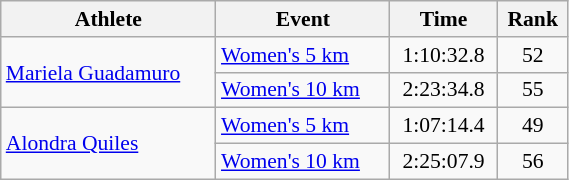<table class="wikitable" style="text-align:center; font-size:90%; width:30%;">
<tr>
<th>Athlete</th>
<th>Event</th>
<th>Time</th>
<th>Rank</th>
</tr>
<tr>
<td align=left rowspan=2><a href='#'>Mariela Guadamuro</a></td>
<td align=left><a href='#'>Women's 5 km</a></td>
<td>1:10:32.8</td>
<td>52</td>
</tr>
<tr>
<td align=left><a href='#'>Women's 10 km</a></td>
<td>2:23:34.8</td>
<td>55</td>
</tr>
<tr>
<td align=left rowspan=2><a href='#'>Alondra Quiles</a></td>
<td align=left><a href='#'>Women's 5 km</a></td>
<td>1:07:14.4</td>
<td>49</td>
</tr>
<tr>
<td align=left><a href='#'>Women's 10 km</a></td>
<td>2:25:07.9</td>
<td>56</td>
</tr>
</table>
